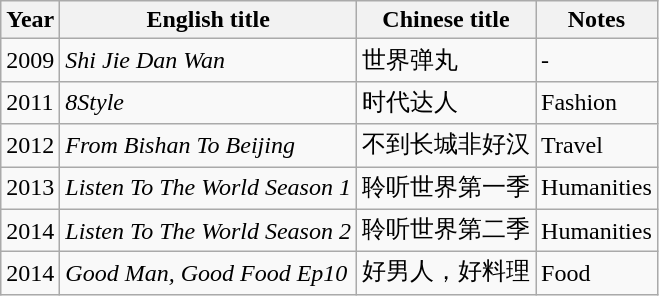<table class="wikitable sortable">
<tr>
<th>Year</th>
<th>English title</th>
<th>Chinese title</th>
<th class="unsortable">Notes</th>
</tr>
<tr>
<td>2009</td>
<td><em>Shi Jie Dan Wan</em></td>
<td>世界弹丸</td>
<td>-</td>
</tr>
<tr>
<td>2011</td>
<td><em>8Style</em></td>
<td>时代达人</td>
<td>Fashion</td>
</tr>
<tr>
<td>2012</td>
<td><em>From Bishan To Beijing</em></td>
<td>不到长城非好汉</td>
<td>Travel</td>
</tr>
<tr>
<td>2013</td>
<td><em>Listen To The World Season 1</em></td>
<td>聆听世界第一季</td>
<td>Humanities</td>
</tr>
<tr>
<td>2014</td>
<td><em>Listen To The World Season 2</em></td>
<td>聆听世界第二季</td>
<td>Humanities</td>
</tr>
<tr>
<td>2014</td>
<td><em>Good Man, Good Food Ep10</em></td>
<td>好男人，好料理</td>
<td>Food</td>
</tr>
</table>
